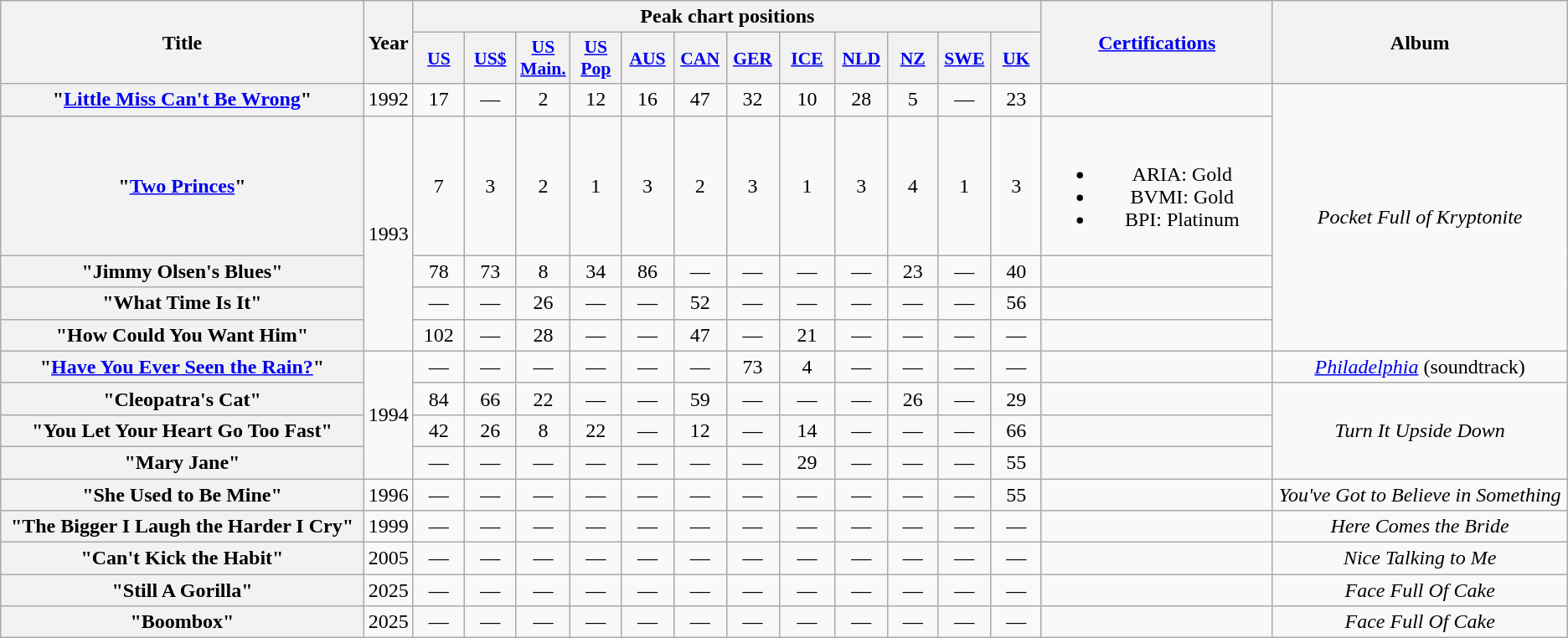<table class="wikitable plainrowheaders" style="text-align:center;">
<tr>
<th scope="col" rowspan="2" style="width:20em;">Title</th>
<th scope="col" rowspan="2" style="width:2em;">Year</th>
<th scope="col" colspan="12">Peak chart positions</th>
<th scope="col" rowspan="2" style="width:12em;"><a href='#'>Certifications</a></th>
<th scope="col" rowspan="2" style="width:16em;">Album</th>
</tr>
<tr>
<th scope="col" style="width:2.5em;font-size:90%;"><a href='#'>US</a><br></th>
<th scope="col" style="width:2.5em;font-size:90%;"><a href='#'>US$</a><br></th>
<th scope="col" style="width:2.5em;font-size:90%;"><a href='#'>US<br>Main.</a><br></th>
<th scope="col" style="width:2.5em;font-size:90%;"><a href='#'>US Pop</a><br></th>
<th scope="col" style="width:2.5em;font-size:90%;"><a href='#'>AUS</a><br></th>
<th scope="col" style="width:2.5em;font-size:90%;"><a href='#'>CAN</a><br></th>
<th scope="col" style="width:2.5em;font-size:90%;"><a href='#'>GER</a><br></th>
<th scope="col" style="width:2.8em;font-size:90%;"><a href='#'>ICE</a><br></th>
<th scope="col" style="width:2.5em;font-size:90%;"><a href='#'>NLD</a><br></th>
<th scope="col" style="width:2.5em;font-size:90%;"><a href='#'>NZ</a><br></th>
<th scope="col" style="width:2.5em;font-size:90%;"><a href='#'>SWE</a><br></th>
<th scope="col" style="width:2.5em;font-size:90%;"><a href='#'>UK</a><br></th>
</tr>
<tr>
<th scope="row">"<a href='#'>Little Miss Can't Be Wrong</a>"</th>
<td>1992</td>
<td>17</td>
<td>—</td>
<td>2</td>
<td>12</td>
<td>16</td>
<td>47</td>
<td>32</td>
<td>10</td>
<td>28</td>
<td>5</td>
<td>—</td>
<td>23</td>
<td></td>
<td rowspan="5"><em>Pocket Full of Kryptonite</em></td>
</tr>
<tr>
<th scope="row">"<a href='#'>Two Princes</a>"</th>
<td rowspan="4">1993</td>
<td>7</td>
<td>3</td>
<td>2</td>
<td>1</td>
<td>3</td>
<td>2</td>
<td>3</td>
<td>1</td>
<td>3</td>
<td>4</td>
<td>1</td>
<td>3</td>
<td><br><ul><li>ARIA: Gold</li><li>BVMI: Gold</li><li>BPI: Platinum</li></ul></td>
</tr>
<tr>
<th scope="row">"Jimmy Olsen's Blues"</th>
<td>78</td>
<td>73</td>
<td>8</td>
<td>34</td>
<td>86</td>
<td>—</td>
<td>—</td>
<td>—</td>
<td>—</td>
<td>23</td>
<td>—</td>
<td>40</td>
<td></td>
</tr>
<tr>
<th scope="row">"What Time Is It"</th>
<td>—</td>
<td>—</td>
<td>26</td>
<td>—</td>
<td>—</td>
<td>52</td>
<td>—</td>
<td>—</td>
<td>—</td>
<td>—</td>
<td>—</td>
<td>56</td>
<td></td>
</tr>
<tr>
<th scope="row">"How Could You Want Him"</th>
<td>102</td>
<td>—</td>
<td>28</td>
<td>—</td>
<td>—</td>
<td>47</td>
<td>—</td>
<td>21</td>
<td>—</td>
<td>—</td>
<td>—</td>
<td>—</td>
<td></td>
</tr>
<tr>
<th scope="row">"<a href='#'>Have You Ever Seen the Rain?</a>"</th>
<td rowspan="4">1994</td>
<td>—</td>
<td>—</td>
<td>—</td>
<td>—</td>
<td>—</td>
<td>—</td>
<td>73</td>
<td>4</td>
<td>—</td>
<td>—</td>
<td>—</td>
<td>—</td>
<td></td>
<td><em><a href='#'>Philadelphia</a></em> (soundtrack)</td>
</tr>
<tr>
<th scope="row">"Cleopatra's Cat"</th>
<td>84</td>
<td>66</td>
<td>22</td>
<td>—</td>
<td>—</td>
<td>59</td>
<td>—</td>
<td>—</td>
<td>—</td>
<td>26</td>
<td>—</td>
<td>29</td>
<td></td>
<td rowspan=3><em>Turn It Upside Down</em></td>
</tr>
<tr>
<th scope="row">"You Let Your Heart Go Too Fast"</th>
<td>42</td>
<td>26</td>
<td>8</td>
<td>22</td>
<td>—</td>
<td>12</td>
<td>—</td>
<td>14</td>
<td>—</td>
<td>—</td>
<td>—</td>
<td>66</td>
<td></td>
</tr>
<tr>
<th scope="row">"Mary Jane"</th>
<td>—</td>
<td>—</td>
<td>—</td>
<td>—</td>
<td>—</td>
<td>—</td>
<td>—</td>
<td>29</td>
<td>—</td>
<td>—</td>
<td>—</td>
<td>55</td>
<td></td>
</tr>
<tr>
<th scope="row">"She Used to Be Mine"</th>
<td>1996</td>
<td>—</td>
<td>—</td>
<td>—</td>
<td>—</td>
<td>—</td>
<td>—</td>
<td>—</td>
<td>—</td>
<td>—</td>
<td>—</td>
<td>—</td>
<td>55</td>
<td></td>
<td><em>You've Got to Believe in Something</em></td>
</tr>
<tr>
<th scope="row">"The Bigger I Laugh the Harder I Cry"</th>
<td>1999</td>
<td>—</td>
<td>—</td>
<td>—</td>
<td>—</td>
<td>—</td>
<td>—</td>
<td>—</td>
<td>—</td>
<td>—</td>
<td>—</td>
<td>—</td>
<td>—</td>
<td></td>
<td><em>Here Comes the Bride</em></td>
</tr>
<tr>
<th scope="row">"Can't Kick the Habit"</th>
<td>2005</td>
<td>—</td>
<td>—</td>
<td>—</td>
<td>—</td>
<td>—</td>
<td>—</td>
<td>—</td>
<td>—</td>
<td>—</td>
<td>—</td>
<td>—</td>
<td>—</td>
<td></td>
<td><em>Nice Talking to Me</em></td>
</tr>
<tr>
<th scope="row">"Still A Gorilla"</th>
<td>2025</td>
<td>—</td>
<td>—</td>
<td>—</td>
<td>—</td>
<td>—</td>
<td>—</td>
<td>—</td>
<td>—</td>
<td>—</td>
<td>—</td>
<td>—</td>
<td>—</td>
<td></td>
<td><em>Face Full Of Cake</em></td>
</tr>
<tr>
<th scope="row">"Boombox"</th>
<td>2025</td>
<td>—</td>
<td>—</td>
<td>—</td>
<td>—</td>
<td>—</td>
<td>—</td>
<td>—</td>
<td>—</td>
<td>—</td>
<td>—</td>
<td>—</td>
<td>—</td>
<td></td>
<td><em>Face Full Of Cake</em></td>
</tr>
</table>
